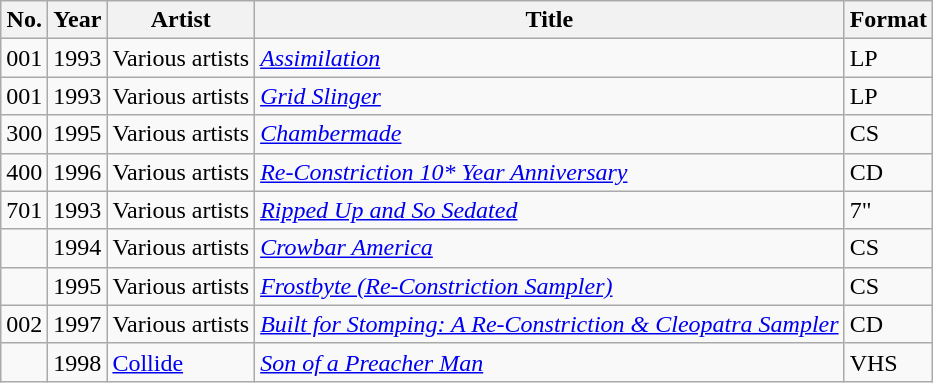<table class="wikitable sortable">
<tr>
<th>No.</th>
<th>Year</th>
<th>Artist</th>
<th>Title</th>
<th>Format</th>
</tr>
<tr>
<td>001</td>
<td>1993</td>
<td>Various artists</td>
<td><em><a href='#'>Assimilation</a></em></td>
<td>LP</td>
</tr>
<tr>
<td>001</td>
<td>1993</td>
<td>Various artists</td>
<td><em><a href='#'>Grid Slinger</a></em></td>
<td>LP</td>
</tr>
<tr>
<td>300</td>
<td>1995</td>
<td>Various artists</td>
<td><em><a href='#'>Chambermade</a></em></td>
<td>CS</td>
</tr>
<tr>
<td>400</td>
<td>1996</td>
<td>Various artists</td>
<td><em><a href='#'>Re-Constriction 10* Year Anniversary</a></em></td>
<td>CD</td>
</tr>
<tr>
<td>701</td>
<td>1993</td>
<td>Various artists</td>
<td><em><a href='#'>Ripped Up and So Sedated</a></em></td>
<td>7"</td>
</tr>
<tr>
<td></td>
<td>1994</td>
<td>Various artists</td>
<td><em><a href='#'>Crowbar America</a></em></td>
<td>CS</td>
</tr>
<tr>
<td></td>
<td>1995</td>
<td>Various artists</td>
<td><em><a href='#'>Frostbyte (Re-Constriction Sampler)</a></em></td>
<td>CS</td>
</tr>
<tr>
<td>002</td>
<td>1997</td>
<td>Various artists</td>
<td><em><a href='#'>Built for Stomping: A Re-Constriction & Cleopatra Sampler</a></em></td>
<td>CD</td>
</tr>
<tr>
<td></td>
<td>1998</td>
<td><a href='#'>Collide</a></td>
<td><em><a href='#'>Son of a Preacher Man</a></em></td>
<td>VHS</td>
</tr>
</table>
